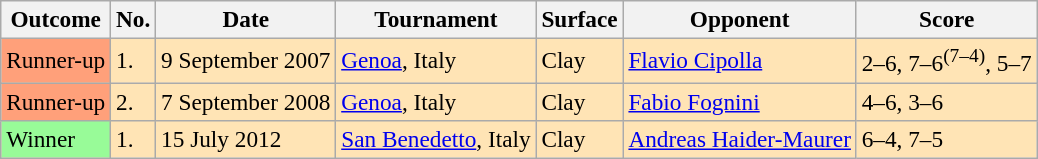<table class=wikitable style=font-size:97%>
<tr>
<th>Outcome</th>
<th>No.</th>
<th>Date</th>
<th>Tournament</th>
<th>Surface</th>
<th>Opponent</th>
<th>Score</th>
</tr>
<tr bgcolor=moccasin>
<td bgcolor=FFA07A>Runner-up</td>
<td>1.</td>
<td>9 September 2007</td>
<td><a href='#'>Genoa</a>, Italy</td>
<td>Clay</td>
<td> <a href='#'>Flavio Cipolla</a></td>
<td>2–6, 7–6<sup>(7–4)</sup>, 5–7</td>
</tr>
<tr bgcolor=moccasin>
<td bgcolor=FFA07A>Runner-up</td>
<td>2.</td>
<td>7 September 2008</td>
<td><a href='#'>Genoa</a>, Italy</td>
<td>Clay</td>
<td> <a href='#'>Fabio Fognini</a></td>
<td>4–6, 3–6</td>
</tr>
<tr bgcolor=moccasin>
<td bgcolor=98fb98>Winner</td>
<td>1.</td>
<td>15 July 2012</td>
<td><a href='#'>San Benedetto</a>, Italy</td>
<td>Clay</td>
<td> <a href='#'>Andreas Haider-Maurer</a></td>
<td>6–4, 7–5</td>
</tr>
</table>
